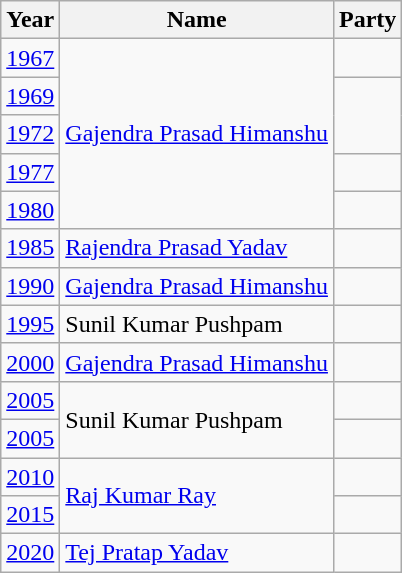<table class="wikitable sortable">
<tr>
<th>Year</th>
<th>Name</th>
<th colspan="2">Party</th>
</tr>
<tr>
<td><a href='#'>1967</a></td>
<td rowspan="5"><a href='#'>Gajendra Prasad Himanshu</a></td>
<td></td>
</tr>
<tr>
<td><a href='#'>1969</a></td>
</tr>
<tr>
<td><a href='#'>1972</a></td>
</tr>
<tr>
<td><a href='#'>1977</a></td>
<td></td>
</tr>
<tr>
<td><a href='#'>1980</a></td>
<td></td>
</tr>
<tr>
<td><a href='#'>1985</a></td>
<td><a href='#'>Rajendra Prasad Yadav</a></td>
<td></td>
</tr>
<tr>
<td><a href='#'>1990</a></td>
<td><a href='#'>Gajendra Prasad Himanshu</a></td>
<td></td>
</tr>
<tr>
<td><a href='#'>1995</a></td>
<td>Sunil Kumar Pushpam</td>
</tr>
<tr>
<td><a href='#'>2000</a></td>
<td><a href='#'>Gajendra Prasad Himanshu</a></td>
<td></td>
</tr>
<tr>
<td><a href='#'>2005</a></td>
<td rowspan="2">Sunil Kumar Pushpam</td>
<td></td>
</tr>
<tr>
<td><a href='#'>2005</a></td>
</tr>
<tr>
<td><a href='#'>2010</a></td>
<td rowspan="2"><a href='#'>Raj Kumar Ray</a></td>
<td></td>
</tr>
<tr>
<td><a href='#'>2015</a></td>
</tr>
<tr>
<td><a href='#'>2020</a></td>
<td><a href='#'>Tej Pratap Yadav</a></td>
<td></td>
</tr>
</table>
